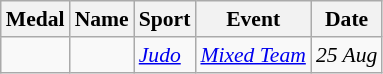<table class="wikitable sortable" style="font-size:90%">
<tr>
<th>Medal</th>
<th>Name</th>
<th>Sport</th>
<th>Event</th>
<th>Date</th>
</tr>
<tr>
<td><em></em></td>
<td><em></em></td>
<td><em><a href='#'>Judo</a></em></td>
<td><em><a href='#'>Mixed Team</a></em></td>
<td><em>25 Aug</em></td>
</tr>
</table>
